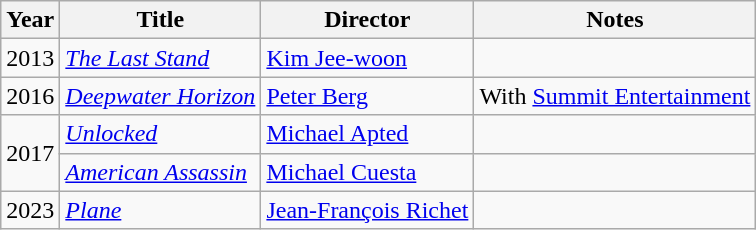<table class="wikitable">
<tr>
<th>Year</th>
<th>Title</th>
<th>Director</th>
<th>Notes</th>
</tr>
<tr>
<td>2013</td>
<td><em><a href='#'>The Last Stand</a></em></td>
<td><a href='#'>Kim Jee-woon</a></td>
<td></td>
</tr>
<tr>
<td>2016</td>
<td><em><a href='#'>Deepwater Horizon</a></em></td>
<td><a href='#'>Peter Berg</a></td>
<td>With <a href='#'>Summit Entertainment</a></td>
</tr>
<tr>
<td rowspan=2>2017</td>
<td><em><a href='#'>Unlocked</a></em></td>
<td><a href='#'>Michael Apted</a></td>
<td></td>
</tr>
<tr>
<td><em><a href='#'>American Assassin</a></em></td>
<td><a href='#'>Michael Cuesta</a></td>
<td></td>
</tr>
<tr>
<td>2023</td>
<td><em><a href='#'>Plane</a></em></td>
<td><a href='#'>Jean-François Richet</a></td>
<td></td>
</tr>
</table>
